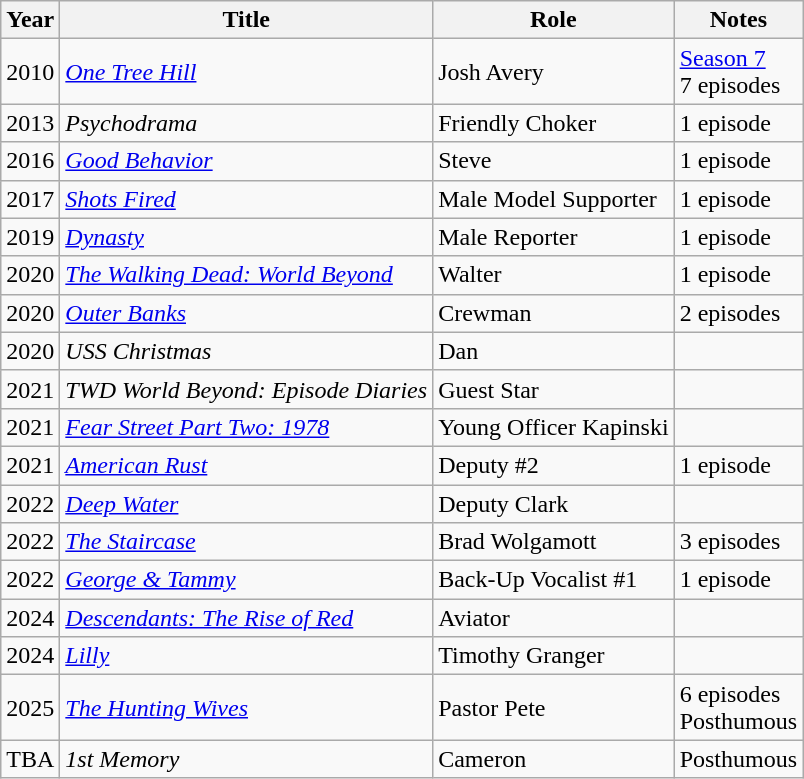<table class="wikitable">
<tr>
<th>Year</th>
<th>Title</th>
<th>Role</th>
<th>Notes</th>
</tr>
<tr>
<td>2010</td>
<td><em><a href='#'>One Tree Hill</a></em></td>
<td>Josh Avery</td>
<td><a href='#'>Season 7</a><br>7 episodes</td>
</tr>
<tr>
<td>2013</td>
<td><em>Psychodrama</em></td>
<td>Friendly Choker</td>
<td>1 episode</td>
</tr>
<tr>
<td>2016</td>
<td><em><a href='#'>Good Behavior</a></em></td>
<td>Steve</td>
<td>1 episode</td>
</tr>
<tr>
<td>2017</td>
<td><em><a href='#'>Shots Fired</a></em></td>
<td>Male Model Supporter</td>
<td>1 episode</td>
</tr>
<tr>
<td>2019</td>
<td><em><a href='#'>Dynasty</a></em></td>
<td>Male Reporter</td>
<td>1 episode</td>
</tr>
<tr>
<td>2020</td>
<td><em><a href='#'>The Walking Dead: World Beyond</a></em></td>
<td>Walter</td>
<td>1 episode</td>
</tr>
<tr>
<td>2020</td>
<td><em><a href='#'>Outer Banks</a></em></td>
<td>Crewman</td>
<td>2 episodes</td>
</tr>
<tr>
<td>2020</td>
<td><em>USS Christmas</em></td>
<td>Dan</td>
<td></td>
</tr>
<tr>
<td>2021</td>
<td><em>TWD World Beyond: Episode Diaries</em></td>
<td>Guest Star</td>
<td></td>
</tr>
<tr>
<td>2021</td>
<td><em><a href='#'>Fear Street Part Two: 1978</a></em></td>
<td>Young Officer Kapinski</td>
<td></td>
</tr>
<tr>
<td>2021</td>
<td><em><a href='#'>American Rust</a></em></td>
<td>Deputy #2</td>
<td>1 episode</td>
</tr>
<tr>
<td>2022</td>
<td><em><a href='#'>Deep Water</a></em></td>
<td>Deputy Clark</td>
<td></td>
</tr>
<tr>
<td>2022</td>
<td><em><a href='#'>The Staircase</a></em></td>
<td>Brad Wolgamott</td>
<td>3 episodes</td>
</tr>
<tr>
<td>2022</td>
<td><em><a href='#'>George & Tammy</a></em></td>
<td>Back-Up Vocalist #1</td>
<td>1 episode</td>
</tr>
<tr>
<td>2024</td>
<td><em><a href='#'>Descendants: The Rise of Red</a></em></td>
<td>Aviator</td>
<td></td>
</tr>
<tr>
<td>2024</td>
<td><em><a href='#'>Lilly</a></em></td>
<td>Timothy Granger</td>
<td></td>
</tr>
<tr>
<td>2025</td>
<td><em><a href='#'>The Hunting Wives</a></em></td>
<td>Pastor Pete</td>
<td>6 episodes<br>Posthumous</td>
</tr>
<tr>
<td>TBA</td>
<td><em>1st Memory</em></td>
<td>Cameron</td>
<td>Posthumous</td>
</tr>
</table>
